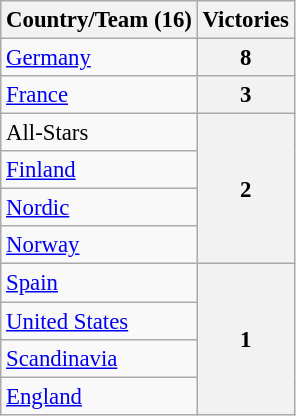<table class="wikitable" style="font-size:95%">
<tr>
<th>Country/Team (16)</th>
<th>Victories</th>
</tr>
<tr>
<td> <a href='#'>Germany</a></td>
<th>8</th>
</tr>
<tr>
<td> <a href='#'>France</a></td>
<th>3</th>
</tr>
<tr>
<td>All-Stars</td>
<th rowspan=4>2</th>
</tr>
<tr>
<td> <a href='#'>Finland</a></td>
</tr>
<tr>
<td><a href='#'>Nordic</a></td>
</tr>
<tr>
<td> <a href='#'>Norway</a></td>
</tr>
<tr>
<td> <a href='#'>Spain</a></td>
<th rowspan=6>1</th>
</tr>
<tr>
<td> <a href='#'>United States</a></td>
</tr>
<tr>
<td><a href='#'>Scandinavia</a></td>
</tr>
<tr>
<td> <a href='#'>England</a></td>
</tr>
</table>
